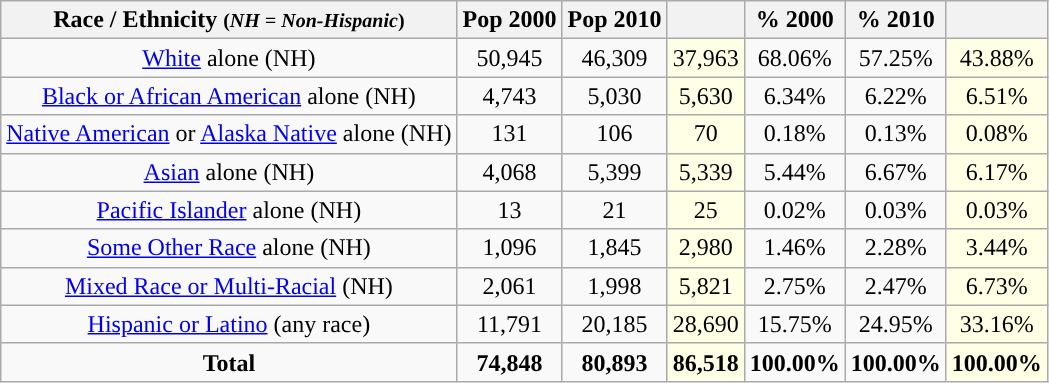<table class="wikitable" style="text-align:center;">
<tr>
<th>Race / Ethnicity <small>(<em>NH = Non-Hispanic</em>)</small></th>
<th>Pop 2000</th>
<th>Pop 2010</th>
<th></th>
<th>% 2000</th>
<th>% 2010</th>
<th></th>
</tr>
<tr>
<td><a href='#'>White</a> alone (NH)</td>
<td>50,945</td>
<td>46,309</td>
<td style='background: #ffffe6;'>37,963</td>
<td>68.06%</td>
<td>57.25%</td>
<td style='background: #ffffe6;'>43.88%</td>
</tr>
<tr>
<td><a href='#'>Black or African American</a> alone (NH)</td>
<td>4,743</td>
<td>5,030</td>
<td style='background: #ffffe6;'>5,630</td>
<td>6.34%</td>
<td>6.22%</td>
<td style='background: #ffffe6;'>6.51%</td>
</tr>
<tr>
<td><a href='#'>Native American</a> or <a href='#'>Alaska Native</a> alone (NH)</td>
<td>131</td>
<td>106</td>
<td style='background: #ffffe6;'>70</td>
<td>0.18%</td>
<td>0.13%</td>
<td style='background: #ffffe6;'>0.08%</td>
</tr>
<tr>
<td><a href='#'>Asian</a> alone (NH)</td>
<td>4,068</td>
<td>5,399</td>
<td style='background: #ffffe6;'>5,339</td>
<td>5.44%</td>
<td>6.67%</td>
<td style='background: #ffffe6;'>6.17%</td>
</tr>
<tr>
<td><a href='#'>Pacific Islander</a> alone (NH)</td>
<td>13</td>
<td>21</td>
<td style='background: #ffffe6;'>25</td>
<td>0.02%</td>
<td>0.03%</td>
<td style='background: #ffffe6;'>0.03%</td>
</tr>
<tr>
<td><a href='#'>Some Other Race</a> alone (NH)</td>
<td>1,096</td>
<td>1,845</td>
<td style='background: #ffffe6;'>2,980</td>
<td>1.46%</td>
<td>2.28%</td>
<td style='background: #ffffe6;'>3.44%</td>
</tr>
<tr>
<td><a href='#'>Mixed Race or Multi-Racial</a> (NH)</td>
<td>2,061</td>
<td>1,998</td>
<td style='background: #ffffe6;'>5,821</td>
<td>2.75%</td>
<td>2.47%</td>
<td style='background: #ffffe6;'>6.73%</td>
</tr>
<tr>
<td><a href='#'>Hispanic or Latino</a> (any race)</td>
<td>11,791</td>
<td>20,185</td>
<td style='background: #ffffe6;'>28,690</td>
<td>15.75%</td>
<td>24.95%</td>
<td style='background: #ffffe6;'>33.16%</td>
</tr>
<tr>
<td><strong>Total</strong></td>
<td><strong>74,848</strong></td>
<td><strong>80,893</strong></td>
<td style='background: #ffffe6;'><strong>86,518</strong></td>
<td><strong>100.00%</strong></td>
<td><strong>100.00%</strong></td>
<td style='background: #ffffe6;'><strong>100.00%</strong></td>
</tr>
</table>
